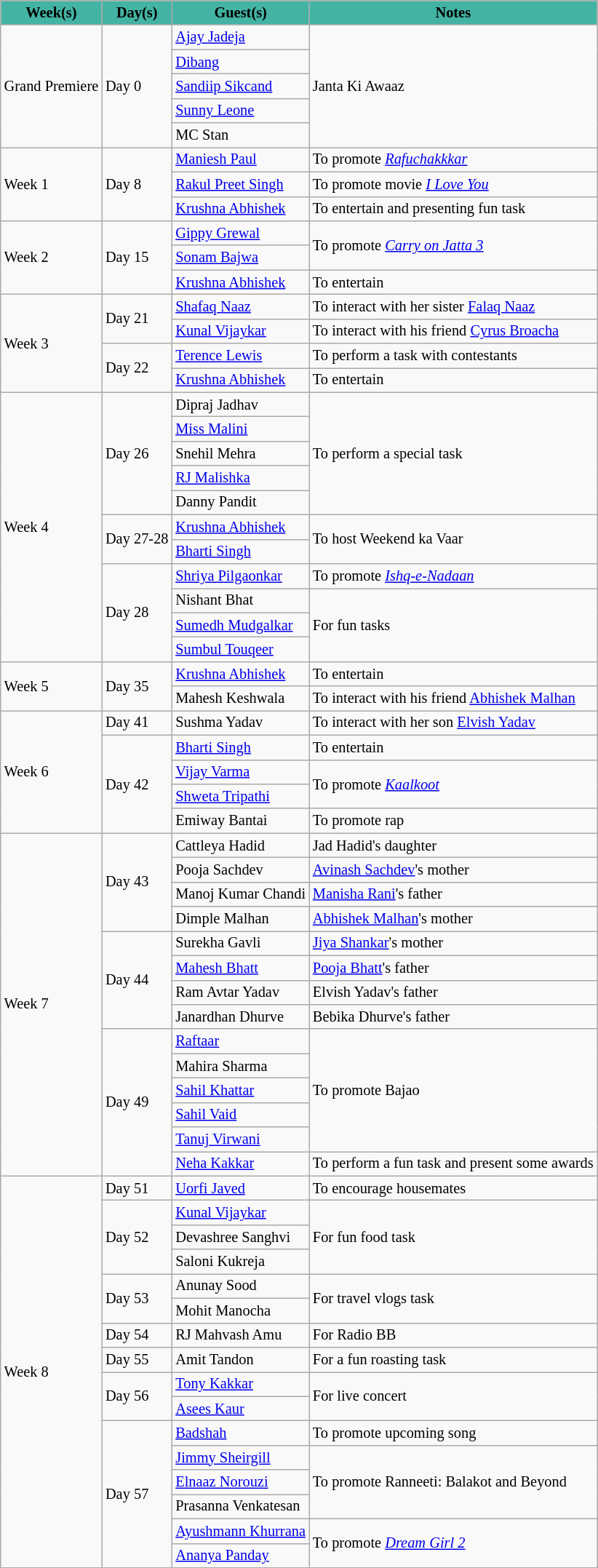<table class="wikitable" style="font-size:85%;">
<tr>
<th style="background:#43B3A3; color:black; ">Week(s)</th>
<th style="background:#43B3A3; color:black; ">Day(s)</th>
<th style="background:#43B3A3; color:black; ">Guest(s)</th>
<th style="background:#43B3A3; color:black; ">Notes</th>
</tr>
<tr>
<td rowspan="5">Grand Premiere</td>
<td rowspan="5">Day 0</td>
<td><a href='#'>Ajay Jadeja</a></td>
<td rowspan="5">Janta Ki Awaaz</td>
</tr>
<tr>
<td><a href='#'>Dibang</a></td>
</tr>
<tr>
<td><a href='#'>Sandiip Sikcand</a></td>
</tr>
<tr>
<td><a href='#'>Sunny Leone</a></td>
</tr>
<tr>
<td>MC Stan</td>
</tr>
<tr>
<td rowspan="3">Week 1</td>
<td rowspan="3">Day 8</td>
<td><a href='#'>Maniesh Paul</a></td>
<td>To promote <a href='#'><em>Rafuchakkkar</em></a></td>
</tr>
<tr>
<td><a href='#'>Rakul Preet Singh</a></td>
<td>To promote movie <em><a href='#'>I Love You</a></em></td>
</tr>
<tr>
<td><a href='#'>Krushna Abhishek</a></td>
<td>To entertain and presenting fun task</td>
</tr>
<tr>
<td rowspan="3">Week 2</td>
<td rowspan="3">Day 15</td>
<td><a href='#'>Gippy Grewal</a></td>
<td rowspan="2">To promote <em><a href='#'>Carry on Jatta 3</a></em></td>
</tr>
<tr>
<td><a href='#'>Sonam Bajwa</a></td>
</tr>
<tr>
<td><a href='#'>Krushna Abhishek</a></td>
<td>To entertain</td>
</tr>
<tr>
<td rowspan="4">Week 3</td>
<td rowspan="2">Day 21</td>
<td><a href='#'>Shafaq Naaz</a></td>
<td>To interact with her sister <a href='#'>Falaq Naaz</a></td>
</tr>
<tr>
<td><a href='#'>Kunal Vijaykar</a></td>
<td>To interact with his friend <a href='#'>Cyrus Broacha</a></td>
</tr>
<tr>
<td rowspan="2">Day 22</td>
<td><a href='#'>Terence Lewis</a></td>
<td>To perform a task with contestants</td>
</tr>
<tr>
<td><a href='#'>Krushna Abhishek</a></td>
<td>To entertain</td>
</tr>
<tr>
<td rowspan="11">Week 4</td>
<td rowspan="5">Day 26</td>
<td>Dipraj Jadhav</td>
<td rowspan="5">To perform a special task</td>
</tr>
<tr>
<td><a href='#'>Miss Malini</a></td>
</tr>
<tr>
<td>Snehil Mehra</td>
</tr>
<tr>
<td><a href='#'>RJ Malishka</a></td>
</tr>
<tr>
<td>Danny Pandit</td>
</tr>
<tr>
<td rowspan="2">Day 27-28</td>
<td><a href='#'>Krushna Abhishek</a></td>
<td rowspan="2">To host Weekend ka Vaar</td>
</tr>
<tr>
<td><a href='#'>Bharti Singh</a></td>
</tr>
<tr>
<td rowspan="4">Day 28</td>
<td><a href='#'>Shriya Pilgaonkar</a></td>
<td>To promote <em><a href='#'>Ishq-e-Nadaan</a></em></td>
</tr>
<tr>
<td>Nishant Bhat</td>
<td rowspan="3">For fun tasks</td>
</tr>
<tr>
<td><a href='#'>Sumedh Mudgalkar</a></td>
</tr>
<tr>
<td><a href='#'>Sumbul Touqeer</a></td>
</tr>
<tr>
<td rowspan="2">Week 5</td>
<td rowspan="2">Day 35</td>
<td><a href='#'>Krushna Abhishek</a></td>
<td>To entertain</td>
</tr>
<tr>
<td>Mahesh Keshwala</td>
<td>To interact with his friend <a href='#'>Abhishek Malhan</a></td>
</tr>
<tr>
<td rowspan="5">Week 6</td>
<td>Day 41</td>
<td>Sushma Yadav</td>
<td>To interact with her son <a href='#'>Elvish Yadav</a></td>
</tr>
<tr>
<td rowspan="4">Day 42</td>
<td><a href='#'>Bharti Singh</a></td>
<td>To entertain</td>
</tr>
<tr>
<td><a href='#'>Vijay Varma</a></td>
<td rowspan="2">To promote <em><a href='#'>Kaalkoot</a></em></td>
</tr>
<tr>
<td><a href='#'>Shweta Tripathi</a></td>
</tr>
<tr>
<td>Emiway Bantai</td>
<td>To promote rap</td>
</tr>
<tr>
<td rowspan="14">Week 7</td>
<td rowspan="4">Day 43</td>
<td>Cattleya Hadid</td>
<td>Jad Hadid's daughter</td>
</tr>
<tr>
<td>Pooja Sachdev</td>
<td><a href='#'>Avinash Sachdev</a>'s mother</td>
</tr>
<tr>
<td>Manoj Kumar Chandi</td>
<td><a href='#'>Manisha Rani</a>'s father</td>
</tr>
<tr>
<td>Dimple Malhan</td>
<td><a href='#'>Abhishek Malhan</a>'s mother</td>
</tr>
<tr>
<td rowspan="4">Day 44</td>
<td>Surekha Gavli</td>
<td><a href='#'>Jiya Shankar</a>'s mother</td>
</tr>
<tr>
<td><a href='#'>Mahesh Bhatt</a></td>
<td><a href='#'>Pooja Bhatt</a>'s father</td>
</tr>
<tr>
<td>Ram Avtar Yadav</td>
<td>Elvish Yadav's father</td>
</tr>
<tr>
<td>Janardhan Dhurve</td>
<td>Bebika Dhurve's father</td>
</tr>
<tr>
<td rowspan="6">Day 49</td>
<td><a href='#'>Raftaar</a></td>
<td rowspan="5">To promote Bajao</td>
</tr>
<tr>
<td>Mahira Sharma</td>
</tr>
<tr>
<td><a href='#'>Sahil Khattar</a></td>
</tr>
<tr>
<td><a href='#'>Sahil Vaid</a></td>
</tr>
<tr>
<td><a href='#'>Tanuj Virwani</a></td>
</tr>
<tr>
<td><a href='#'>Neha Kakkar</a></td>
<td>To perform a fun task and present some awards</td>
</tr>
<tr>
<td rowspan="16">Week 8</td>
<td>Day 51</td>
<td><a href='#'>Uorfi Javed</a></td>
<td>To encourage housemates</td>
</tr>
<tr>
<td rowspan="3">Day 52</td>
<td><a href='#'>Kunal Vijaykar</a></td>
<td rowspan="3">For fun food task</td>
</tr>
<tr>
<td>Devashree Sanghvi</td>
</tr>
<tr>
<td>Saloni Kukreja</td>
</tr>
<tr>
<td rowspan="2">Day 53</td>
<td>Anunay Sood</td>
<td rowspan="2">For travel vlogs task</td>
</tr>
<tr>
<td>Mohit Manocha</td>
</tr>
<tr>
<td>Day 54</td>
<td>RJ Mahvash Amu</td>
<td>For Radio BB</td>
</tr>
<tr>
<td>Day 55</td>
<td>Amit Tandon</td>
<td>For a fun roasting task</td>
</tr>
<tr>
<td rowspan="2">Day 56</td>
<td><a href='#'>Tony Kakkar</a></td>
<td rowspan="2">For live concert</td>
</tr>
<tr>
<td><a href='#'>Asees Kaur</a></td>
</tr>
<tr>
<td rowspan="6">Day 57</td>
<td><a href='#'>Badshah</a></td>
<td>To promote upcoming song</td>
</tr>
<tr>
<td><a href='#'>Jimmy Sheirgill</a></td>
<td rowspan="3">To promote Ranneeti: Balakot and Beyond</td>
</tr>
<tr>
<td><a href='#'>Elnaaz Norouzi</a></td>
</tr>
<tr>
<td>Prasanna Venkatesan</td>
</tr>
<tr>
<td><a href='#'>Ayushmann Khurrana</a></td>
<td rowspan="2">To promote <em><a href='#'>Dream Girl 2</a></em></td>
</tr>
<tr>
<td><a href='#'>Ananya Panday</a></td>
</tr>
</table>
